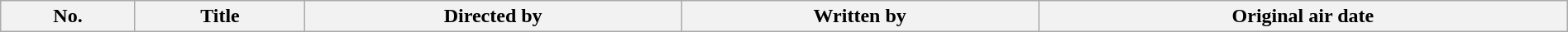<table class="wikitable plainrowheaders" style="width:100%; background:#fff;">
<tr>
<th style="background:#;">No.</th>
<th style="background:#;">Title</th>
<th style="background:#;">Directed by</th>
<th style="background:#;">Written by</th>
<th style="background:#;">Original air date<br>




































</th>
</tr>
</table>
